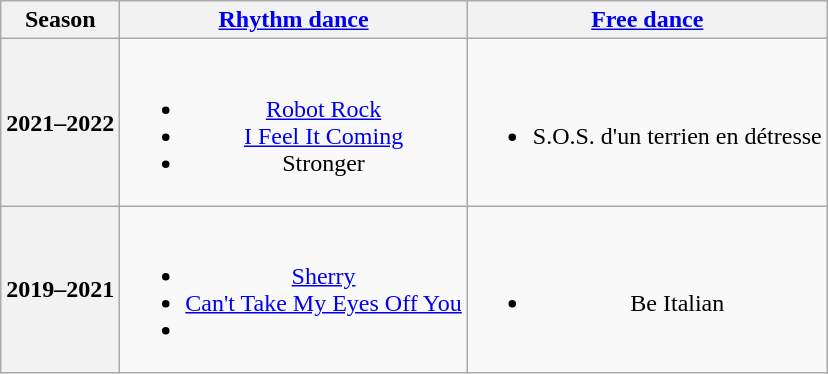<table class=wikitable style=text-align:center>
<tr>
<th>Season</th>
<th><a href='#'>Rhythm dance</a></th>
<th><a href='#'>Free dance</a></th>
</tr>
<tr>
<th>2021–2022 <br> </th>
<td><br><ul><li> <a href='#'>Robot Rock</a></li><li> <a href='#'>I Feel It Coming</a></li><li> Stronger <br> </li></ul></td>
<td><br><ul><li>S.O.S. d'un terrien en détresse <br></li></ul></td>
</tr>
<tr>
<th>2019–2021 <br> </th>
<td><br><ul><li> <a href='#'>Sherry</a> <br></li><li> <a href='#'>Can't Take My Eyes Off You</a> <br></li><li> <br> </li></ul></td>
<td><br><ul><li>Be Italian <br> </li></ul></td>
</tr>
</table>
